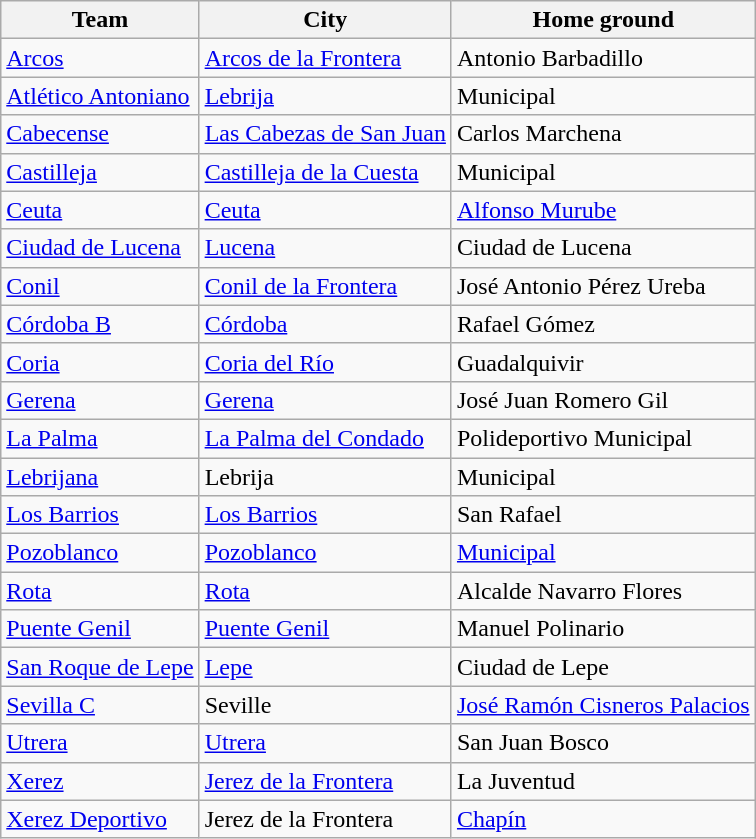<table class="wikitable sortable">
<tr>
<th>Team</th>
<th>City</th>
<th>Home ground</th>
</tr>
<tr>
<td><a href='#'>Arcos</a></td>
<td><a href='#'>Arcos de la Frontera</a></td>
<td>Antonio Barbadillo</td>
</tr>
<tr>
<td><a href='#'>Atlético Antoniano</a></td>
<td><a href='#'>Lebrija</a></td>
<td>Municipal</td>
</tr>
<tr>
<td><a href='#'>Cabecense</a></td>
<td><a href='#'>Las Cabezas de San Juan</a></td>
<td>Carlos Marchena</td>
</tr>
<tr>
<td><a href='#'>Castilleja</a></td>
<td><a href='#'>Castilleja de la Cuesta</a></td>
<td>Municipal</td>
</tr>
<tr>
<td><a href='#'>Ceuta</a></td>
<td><a href='#'>Ceuta</a></td>
<td><a href='#'>Alfonso Murube</a></td>
</tr>
<tr>
<td><a href='#'>Ciudad de Lucena</a></td>
<td><a href='#'>Lucena</a></td>
<td>Ciudad de Lucena</td>
</tr>
<tr>
<td><a href='#'>Conil</a></td>
<td><a href='#'>Conil de la Frontera</a></td>
<td>José Antonio Pérez Ureba</td>
</tr>
<tr>
<td><a href='#'>Córdoba B</a></td>
<td><a href='#'>Córdoba</a></td>
<td>Rafael Gómez</td>
</tr>
<tr>
<td><a href='#'>Coria</a></td>
<td><a href='#'>Coria del Río</a></td>
<td>Guadalquivir</td>
</tr>
<tr>
<td><a href='#'>Gerena</a></td>
<td><a href='#'>Gerena</a></td>
<td>José Juan Romero Gil</td>
</tr>
<tr>
<td><a href='#'>La Palma</a></td>
<td><a href='#'>La Palma del Condado</a></td>
<td>Polideportivo Municipal</td>
</tr>
<tr>
<td><a href='#'>Lebrijana</a></td>
<td>Lebrija</td>
<td>Municipal</td>
</tr>
<tr>
<td><a href='#'>Los Barrios</a></td>
<td><a href='#'>Los Barrios</a></td>
<td>San Rafael</td>
</tr>
<tr>
<td><a href='#'>Pozoblanco</a></td>
<td><a href='#'>Pozoblanco</a></td>
<td><a href='#'>Municipal</a></td>
</tr>
<tr>
<td><a href='#'>Rota</a></td>
<td><a href='#'>Rota</a></td>
<td>Alcalde Navarro Flores</td>
</tr>
<tr>
<td><a href='#'>Puente Genil</a></td>
<td><a href='#'>Puente Genil</a></td>
<td>Manuel Polinario</td>
</tr>
<tr>
<td><a href='#'>San Roque de Lepe</a></td>
<td><a href='#'>Lepe</a></td>
<td>Ciudad de Lepe</td>
</tr>
<tr>
<td><a href='#'>Sevilla C</a></td>
<td>Seville</td>
<td><a href='#'>José Ramón Cisneros Palacios</a></td>
</tr>
<tr>
<td><a href='#'>Utrera</a></td>
<td><a href='#'>Utrera</a></td>
<td>San Juan Bosco</td>
</tr>
<tr>
<td><a href='#'>Xerez</a></td>
<td><a href='#'>Jerez de la Frontera</a></td>
<td>La Juventud</td>
</tr>
<tr>
<td><a href='#'>Xerez Deportivo</a></td>
<td>Jerez de la Frontera</td>
<td><a href='#'>Chapín</a></td>
</tr>
</table>
